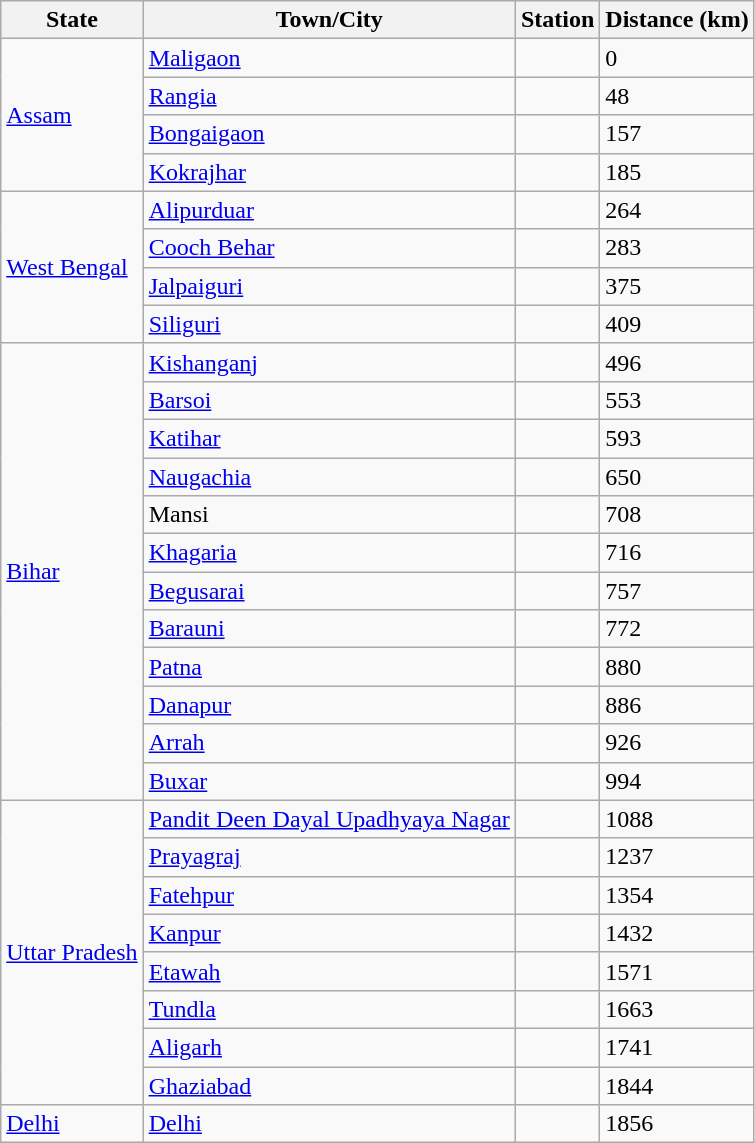<table class="wikitable">
<tr>
<th>State</th>
<th>Town/City</th>
<th>Station</th>
<th>Distance (km)</th>
</tr>
<tr>
<td rowspan="4"><a href='#'>Assam</a></td>
<td><a href='#'>Maligaon</a></td>
<td></td>
<td>0</td>
</tr>
<tr>
<td><a href='#'>Rangia</a></td>
<td></td>
<td>48</td>
</tr>
<tr>
<td><a href='#'>Bongaigaon</a></td>
<td></td>
<td>157</td>
</tr>
<tr>
<td><a href='#'>Kokrajhar</a></td>
<td></td>
<td>185</td>
</tr>
<tr>
<td rowspan="4"><a href='#'>West Bengal</a></td>
<td><a href='#'>Alipurduar</a></td>
<td></td>
<td>264</td>
</tr>
<tr>
<td><a href='#'>Cooch Behar</a></td>
<td></td>
<td>283</td>
</tr>
<tr>
<td><a href='#'>Jalpaiguri</a></td>
<td></td>
<td>375</td>
</tr>
<tr>
<td><a href='#'>Siliguri</a></td>
<td></td>
<td>409</td>
</tr>
<tr>
<td rowspan=12><a href='#'>Bihar</a></td>
<td><a href='#'>Kishanganj</a></td>
<td></td>
<td>496</td>
</tr>
<tr>
<td><a href='#'>Barsoi</a></td>
<td></td>
<td>553</td>
</tr>
<tr>
<td><a href='#'>Katihar</a></td>
<td></td>
<td>593</td>
</tr>
<tr>
<td><a href='#'>Naugachia</a></td>
<td></td>
<td>650</td>
</tr>
<tr>
<td>Mansi</td>
<td></td>
<td>708</td>
</tr>
<tr>
<td><a href='#'>Khagaria</a></td>
<td></td>
<td>716</td>
</tr>
<tr>
<td><a href='#'>Begusarai</a></td>
<td></td>
<td>757</td>
</tr>
<tr>
<td><a href='#'>Barauni</a></td>
<td></td>
<td>772</td>
</tr>
<tr>
<td><a href='#'>Patna</a></td>
<td></td>
<td>880</td>
</tr>
<tr>
<td><a href='#'>Danapur</a></td>
<td></td>
<td>886</td>
</tr>
<tr>
<td><a href='#'>Arrah</a></td>
<td></td>
<td>926</td>
</tr>
<tr>
<td><a href='#'>Buxar</a></td>
<td></td>
<td>994</td>
</tr>
<tr>
<td rowspan=8><a href='#'>Uttar Pradesh</a></td>
<td><a href='#'>Pandit Deen Dayal Upadhyaya Nagar</a></td>
<td></td>
<td>1088</td>
</tr>
<tr>
<td><a href='#'>Prayagraj</a></td>
<td></td>
<td>1237</td>
</tr>
<tr>
<td><a href='#'>Fatehpur</a></td>
<td></td>
<td>1354</td>
</tr>
<tr>
<td><a href='#'>Kanpur</a></td>
<td></td>
<td>1432</td>
</tr>
<tr>
<td><a href='#'>Etawah</a></td>
<td></td>
<td>1571</td>
</tr>
<tr>
<td><a href='#'>Tundla</a></td>
<td></td>
<td>1663</td>
</tr>
<tr>
<td><a href='#'>Aligarh</a></td>
<td></td>
<td>1741</td>
</tr>
<tr>
<td><a href='#'>Ghaziabad</a></td>
<td></td>
<td>1844</td>
</tr>
<tr>
<td><a href='#'>Delhi</a></td>
<td><a href='#'>Delhi</a></td>
<td></td>
<td>1856</td>
</tr>
</table>
